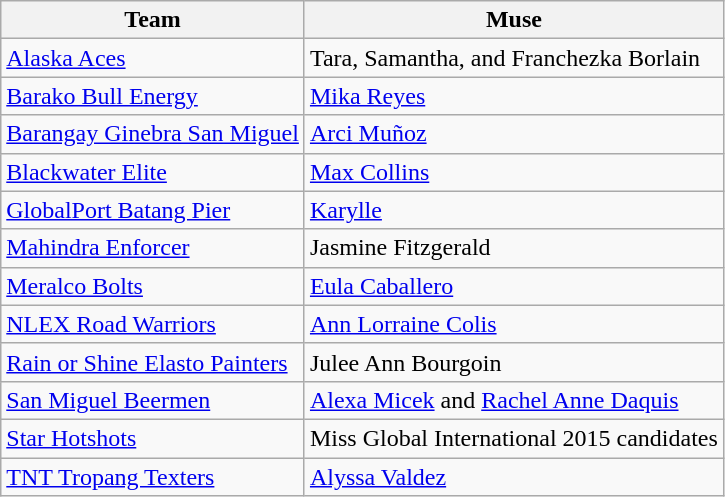<table class="wikitable sortable sortable">
<tr>
<th style= width="50%">Team</th>
<th style= width="60%">Muse</th>
</tr>
<tr>
<td><a href='#'>Alaska Aces</a></td>
<td>Tara, Samantha, and Franchezka Borlain</td>
</tr>
<tr>
<td><a href='#'>Barako Bull Energy</a></td>
<td><a href='#'>Mika Reyes</a></td>
</tr>
<tr>
<td><a href='#'>Barangay Ginebra San Miguel</a></td>
<td><a href='#'>Arci Muñoz</a></td>
</tr>
<tr>
<td><a href='#'>Blackwater Elite</a></td>
<td><a href='#'>Max Collins</a></td>
</tr>
<tr>
<td><a href='#'>GlobalPort Batang Pier</a></td>
<td><a href='#'>Karylle</a></td>
</tr>
<tr>
<td><a href='#'>Mahindra Enforcer</a></td>
<td>Jasmine Fitzgerald</td>
</tr>
<tr>
<td><a href='#'>Meralco Bolts</a></td>
<td><a href='#'>Eula Caballero</a></td>
</tr>
<tr>
<td><a href='#'>NLEX Road Warriors</a></td>
<td><a href='#'>Ann Lorraine Colis</a></td>
</tr>
<tr>
<td><a href='#'>Rain or Shine Elasto Painters</a></td>
<td>Julee Ann Bourgoin</td>
</tr>
<tr>
<td><a href='#'>San Miguel Beermen</a></td>
<td><a href='#'>Alexa Micek</a> and <a href='#'>Rachel Anne Daquis</a></td>
</tr>
<tr>
<td><a href='#'>Star Hotshots</a></td>
<td>Miss Global International 2015 candidates</td>
</tr>
<tr>
<td><a href='#'>TNT Tropang Texters</a></td>
<td><a href='#'>Alyssa Valdez</a></td>
</tr>
</table>
